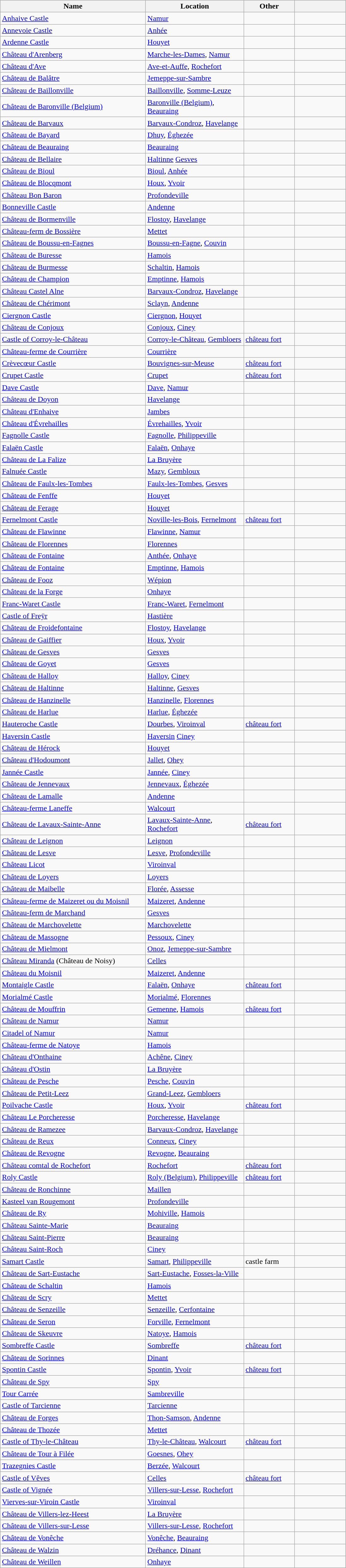<table class="wikitable sortable">
<tr>
<th width=300>Name</th>
<th width=200>Location</th>
<th width=100>Other</th>
<th width=100></th>
</tr>
<tr>
<td><a href='#'>Anhaive Castle</a></td>
<td><a href='#'>Namur</a></td>
<td></td>
<td></td>
</tr>
<tr>
<td><a href='#'>Annevoie Castle</a></td>
<td><a href='#'>Anhée</a></td>
<td></td>
<td></td>
</tr>
<tr>
<td><a href='#'>Ardenne Castle</a></td>
<td><a href='#'>Houyet</a></td>
<td></td>
<td></td>
</tr>
<tr>
<td><a href='#'>Château d'Arenberg</a></td>
<td><a href='#'>Marche-les-Dames</a>, <a href='#'>Namur</a></td>
<td></td>
<td></td>
</tr>
<tr>
<td><a href='#'>Château d'Ave</a></td>
<td><a href='#'>Ave-et-Auffe</a>, <a href='#'>Rochefort</a></td>
<td></td>
<td></td>
</tr>
<tr>
<td><a href='#'>Château de Balâtre</a></td>
<td><a href='#'>Jemeppe-sur-Sambre</a></td>
<td></td>
<td></td>
</tr>
<tr>
<td><a href='#'>Château de Baillonville</a></td>
<td><a href='#'>Baillonville</a>, <a href='#'>Somme-Leuze</a></td>
<td></td>
<td></td>
</tr>
<tr>
<td><a href='#'>Château de Baronville (Belgium)</a></td>
<td><a href='#'>Baronville (Belgium)</a>, <a href='#'>Beauraing</a></td>
<td></td>
<td></td>
</tr>
<tr>
<td><a href='#'>Château de Barvaux</a></td>
<td><a href='#'>Barvaux-Condroz</a>, <a href='#'>Havelange</a></td>
<td></td>
<td></td>
</tr>
<tr>
<td><a href='#'>Château de Bayard</a></td>
<td><a href='#'>Dhuy</a>, <a href='#'>Éghezée</a></td>
<td></td>
<td></td>
</tr>
<tr>
<td><a href='#'>Château de Beauraing</a></td>
<td><a href='#'>Beauraing</a></td>
<td></td>
<td></td>
</tr>
<tr>
<td><a href='#'>Château de Bellaire</a></td>
<td><a href='#'>Haltinne</a> <a href='#'>Gesves</a></td>
<td></td>
<td></td>
</tr>
<tr>
<td><a href='#'>Château de Bioul</a></td>
<td><a href='#'>Bioul</a>, <a href='#'>Anhée</a></td>
<td></td>
<td></td>
</tr>
<tr>
<td><a href='#'>Château de Blocqmont</a></td>
<td><a href='#'>Houx</a>, <a href='#'>Yvoir</a></td>
<td></td>
<td></td>
</tr>
<tr>
<td><a href='#'>Château Bon Baron</a></td>
<td><a href='#'>Profondeville</a></td>
<td></td>
<td></td>
</tr>
<tr>
<td><a href='#'>Bonneville Castle</a></td>
<td><a href='#'>Andenne</a></td>
<td></td>
<td></td>
</tr>
<tr>
<td><a href='#'>Château de Bormenville</a></td>
<td><a href='#'>Flostoy</a>, <a href='#'>Havelange</a></td>
<td></td>
<td></td>
</tr>
<tr>
<td><a href='#'>Château-ferm de Bossière</a></td>
<td><a href='#'>Mettet</a></td>
<td></td>
<td></td>
</tr>
<tr>
<td><a href='#'>Château de Boussu-en-Fagnes</a></td>
<td><a href='#'>Boussu-en-Fagne</a>, <a href='#'>Couvin</a></td>
<td></td>
<td></td>
</tr>
<tr>
<td><a href='#'>Château de Buresse</a></td>
<td><a href='#'>Hamois</a></td>
<td></td>
<td></td>
</tr>
<tr>
<td><a href='#'>Château de Burmesse</a></td>
<td><a href='#'>Schaltin</a>, <a href='#'>Hamois</a></td>
<td></td>
<td></td>
</tr>
<tr>
<td><a href='#'>Château de Champion</a></td>
<td><a href='#'>Emptinne</a>, <a href='#'>Hamois</a></td>
<td></td>
<td></td>
</tr>
<tr>
<td><a href='#'>Château Castel Alne</a></td>
<td><a href='#'>Barvaux-Condroz</a>, <a href='#'>Havelange</a></td>
<td></td>
<td></td>
</tr>
<tr>
<td><a href='#'>Château de Chérimont</a></td>
<td><a href='#'>Sclayn</a>, <a href='#'>Andenne</a></td>
<td></td>
<td></td>
</tr>
<tr>
<td><a href='#'>Ciergnon Castle</a></td>
<td><a href='#'>Ciergnon</a>, <a href='#'>Houyet</a></td>
<td></td>
<td></td>
</tr>
<tr>
<td><a href='#'>Château de Conjoux</a></td>
<td><a href='#'>Conjoux</a>, <a href='#'>Ciney</a></td>
<td></td>
<td></td>
</tr>
<tr>
<td><a href='#'>Castle of Corroy-le-Château</a></td>
<td><a href='#'>Corroy-le-Château</a>, <a href='#'>Gembloers</a></td>
<td><a href='#'>château fort</a></td>
<td></td>
</tr>
<tr>
<td><a href='#'>Château-ferme de Courrière</a></td>
<td><a href='#'>Courrière</a></td>
<td></td>
<td></td>
</tr>
<tr>
<td><a href='#'>Crèvecœur Castle</a></td>
<td><a href='#'>Bouvignes-sur-Meuse</a></td>
<td><a href='#'>château fort</a></td>
<td></td>
</tr>
<tr>
<td><a href='#'>Crupet Castle</a></td>
<td><a href='#'>Crupet</a></td>
<td><a href='#'>château fort</a></td>
<td></td>
</tr>
<tr>
<td><a href='#'>Dave Castle</a></td>
<td><a href='#'>Dave</a>, <a href='#'>Namur</a></td>
<td></td>
<td></td>
</tr>
<tr>
<td><a href='#'>Château de Doyon</a></td>
<td><a href='#'>Havelange</a></td>
<td></td>
<td></td>
</tr>
<tr>
<td><a href='#'>Château d'Enhaive</a></td>
<td><a href='#'>Jambes</a></td>
<td></td>
<td></td>
</tr>
<tr>
<td><a href='#'>Château d'Évrehailles</a></td>
<td><a href='#'>Évrehailles</a>, <a href='#'>Yvoir</a></td>
<td></td>
<td></td>
</tr>
<tr>
<td><a href='#'>Fagnolle Castle</a></td>
<td><a href='#'>Fagnolle</a>, <a href='#'>Philippeville</a></td>
<td></td>
<td></td>
</tr>
<tr>
<td><a href='#'>Falaën Castle</a></td>
<td><a href='#'>Falaën</a>, <a href='#'>Onhaye</a></td>
<td></td>
<td></td>
</tr>
<tr>
<td><a href='#'>Château de La Falize</a></td>
<td><a href='#'>La Bruyère</a></td>
<td></td>
<td></td>
</tr>
<tr>
<td><a href='#'>Falnuée Castle</a></td>
<td><a href='#'>Mazy</a>, <a href='#'>Gembloux</a></td>
<td></td>
<td></td>
</tr>
<tr>
<td><a href='#'>Château de Faulx-les-Tombes</a></td>
<td><a href='#'>Faulx-les-Tombes</a>, <a href='#'>Gesves</a></td>
<td></td>
<td></td>
</tr>
<tr>
<td><a href='#'>Château de Fenffe</a></td>
<td><a href='#'>Houyet</a></td>
<td></td>
<td></td>
</tr>
<tr>
<td><a href='#'>Château de Ferage</a></td>
<td><a href='#'>Houyet</a></td>
<td></td>
<td></td>
</tr>
<tr>
<td><a href='#'>Fernelmont Castle</a></td>
<td><a href='#'>Noville-les-Bois</a>, <a href='#'>Fernelmont</a></td>
<td><a href='#'>château fort</a></td>
<td></td>
</tr>
<tr>
<td><a href='#'>Château de Flawinne</a></td>
<td><a href='#'>Flawinne</a>, <a href='#'>Namur</a></td>
<td></td>
<td></td>
</tr>
<tr>
<td><a href='#'>Château de Florennes</a></td>
<td><a href='#'>Florennes</a></td>
<td></td>
<td></td>
</tr>
<tr>
<td><a href='#'>Château de Fontaine</a></td>
<td><a href='#'>Anthée</a>, <a href='#'>Onhaye</a></td>
<td></td>
<td></td>
</tr>
<tr>
<td><a href='#'>Château de Fontaine</a></td>
<td><a href='#'>Emptinne</a>, <a href='#'>Hamois</a></td>
<td></td>
<td></td>
</tr>
<tr>
<td><a href='#'>Château de Fooz</a></td>
<td><a href='#'>Wépion</a></td>
<td></td>
<td></td>
</tr>
<tr>
<td><a href='#'>Château de la Forge</a></td>
<td><a href='#'>Onhaye</a></td>
<td></td>
<td></td>
</tr>
<tr>
<td><a href='#'>Franc-Waret Castle</a></td>
<td><a href='#'>Franc-Waret</a>, <a href='#'>Fernelmont</a></td>
<td></td>
<td></td>
</tr>
<tr>
<td><a href='#'>Castle of Freÿr</a></td>
<td><a href='#'>Hastière</a></td>
<td></td>
<td></td>
</tr>
<tr>
<td><a href='#'>Château de Froidefontaine</a></td>
<td><a href='#'>Flostoy</a>, <a href='#'>Havelange</a></td>
<td></td>
<td></td>
</tr>
<tr>
<td><a href='#'>Château de Gaiffier</a></td>
<td><a href='#'>Houx</a>, <a href='#'>Yvoir</a></td>
<td></td>
<td></td>
</tr>
<tr>
<td><a href='#'>Château de Gesves</a></td>
<td><a href='#'>Gesves</a></td>
<td></td>
<td></td>
</tr>
<tr>
<td><a href='#'>Château de Goyet</a></td>
<td><a href='#'>Gesves</a></td>
<td></td>
<td></td>
</tr>
<tr>
<td><a href='#'>Château de Halloy</a></td>
<td><a href='#'>Halloy</a>, <a href='#'>Ciney</a></td>
<td></td>
<td></td>
</tr>
<tr>
<td><a href='#'>Château de Haltinne</a></td>
<td><a href='#'>Haltinne</a>, <a href='#'>Gesves</a></td>
<td></td>
<td></td>
</tr>
<tr>
<td><a href='#'>Château de Hanzinelle</a></td>
<td><a href='#'>Hanzinelle</a>, <a href='#'>Florennes</a></td>
<td></td>
<td></td>
</tr>
<tr>
<td><a href='#'>Château de Harlue</a></td>
<td><a href='#'>Harlue</a>, <a href='#'>Éghezée</a></td>
<td></td>
<td></td>
</tr>
<tr>
<td><a href='#'>Hauteroche Castle</a></td>
<td><a href='#'>Dourbes</a>, <a href='#'>Viroinval</a></td>
<td><a href='#'>château fort</a></td>
<td></td>
</tr>
<tr>
<td><a href='#'>Haversin Castle</a></td>
<td><a href='#'>Haversin</a> <a href='#'>Ciney</a></td>
<td></td>
<td></td>
</tr>
<tr>
<td><a href='#'>Château de Hérock</a></td>
<td><a href='#'>Houyet</a></td>
<td></td>
<td></td>
</tr>
<tr>
<td><a href='#'>Château d'Hodoumont</a></td>
<td><a href='#'>Jallet</a>, <a href='#'>Ohey</a></td>
<td></td>
<td></td>
</tr>
<tr>
<td><a href='#'>Jannée Castle</a></td>
<td><a href='#'>Jannée</a>, <a href='#'>Ciney</a></td>
<td></td>
<td></td>
</tr>
<tr>
<td><a href='#'>Château de Jennevaux</a></td>
<td><a href='#'>Jennevaux</a>, <a href='#'>Éghezée</a></td>
<td></td>
<td></td>
</tr>
<tr>
<td><a href='#'>Château de Lamalle</a></td>
<td><a href='#'>Andenne</a></td>
<td></td>
<td></td>
</tr>
<tr>
<td><a href='#'>Château-ferme Laneffe</a></td>
<td><a href='#'>Walcourt</a></td>
<td></td>
<td></td>
</tr>
<tr>
<td><a href='#'>Château de Lavaux-Sainte-Anne</a></td>
<td><a href='#'>Lavaux-Sainte-Anne</a>, <a href='#'>Rochefort</a></td>
<td><a href='#'>château fort</a></td>
<td></td>
</tr>
<tr>
<td><a href='#'>Château de Leignon</a></td>
<td><a href='#'>Leignon</a></td>
<td></td>
<td></td>
</tr>
<tr>
<td><a href='#'>Château de Lesve</a></td>
<td><a href='#'>Lesve</a>, <a href='#'>Profondeville</a></td>
<td></td>
<td></td>
</tr>
<tr>
<td><a href='#'>Château Licot</a></td>
<td><a href='#'>Viroinval</a></td>
<td></td>
<td></td>
</tr>
<tr>
<td><a href='#'>Château de Loyers</a></td>
<td><a href='#'>Loyers</a></td>
<td></td>
<td></td>
</tr>
<tr>
<td><a href='#'>Château de Maibelle</a></td>
<td><a href='#'>Florée</a>, <a href='#'>Assesse</a></td>
<td></td>
<td></td>
</tr>
<tr>
<td><a href='#'>Château-ferme de Maizeret ou du Moisnil</a></td>
<td><a href='#'>Maizeret</a>, <a href='#'>Andenne</a></td>
<td></td>
<td></td>
</tr>
<tr>
<td><a href='#'>Château-ferm de Marchand</a></td>
<td><a href='#'>Gesves</a></td>
<td></td>
<td></td>
</tr>
<tr>
</tr>
<tr>
<td><a href='#'>Château de Marchovelette</a></td>
<td><a href='#'>Marchovelette</a></td>
<td></td>
<td></td>
</tr>
<tr>
<td><a href='#'>Château de Massogne</a></td>
<td><a href='#'>Pessoux</a>, <a href='#'>Ciney</a></td>
<td></td>
<td></td>
</tr>
<tr>
<td><a href='#'>Château de Mielmont</a></td>
<td><a href='#'>Onoz</a>, <a href='#'>Jemeppe-sur-Sambre</a></td>
<td></td>
<td></td>
</tr>
<tr>
<td><a href='#'>Château Miranda</a> (Château de Noisy)</td>
<td><a href='#'>Celles</a></td>
<td></td>
<td></td>
</tr>
<tr>
<td><a href='#'>Château du Moisnil</a></td>
<td><a href='#'>Maizeret</a>, <a href='#'>Andenne</a></td>
<td></td>
<td></td>
</tr>
<tr>
<td><a href='#'>Montaigle Castle</a></td>
<td><a href='#'>Falaën</a>, <a href='#'>Onhaye</a></td>
<td><a href='#'>château fort</a></td>
<td></td>
</tr>
<tr>
<td><a href='#'>Morialmé Castle</a></td>
<td><a href='#'>Morialmé</a>, <a href='#'>Florennes</a></td>
<td></td>
<td></td>
</tr>
<tr>
<td><a href='#'>Château de Mouffrin</a></td>
<td><a href='#'>Gemenne</a>, <a href='#'>Hamois</a></td>
<td><a href='#'>château fort</a></td>
<td></td>
</tr>
<tr>
<td><a href='#'>Château de Namur</a></td>
<td><a href='#'>Namur</a></td>
<td></td>
<td></td>
</tr>
<tr>
<td><a href='#'>Citadel of Namur</a></td>
<td><a href='#'>Namur</a></td>
<td></td>
<td></td>
</tr>
<tr>
<td><a href='#'>Château-ferme de Natoye</a></td>
<td><a href='#'>Hamois</a></td>
<td></td>
<td></td>
</tr>
<tr>
<td><a href='#'>Château d'Onthaine</a></td>
<td><a href='#'>Achêne</a>, <a href='#'>Ciney</a></td>
<td></td>
<td></td>
</tr>
<tr>
<td><a href='#'>Château d'Ostin</a></td>
<td><a href='#'>La Bruyère</a></td>
<td></td>
<td></td>
</tr>
<tr>
<td><a href='#'>Château de Pesche</a></td>
<td><a href='#'>Pesche</a>, <a href='#'>Couvin</a></td>
<td></td>
<td></td>
</tr>
<tr>
<td><a href='#'>Château de Petit-Leez</a></td>
<td><a href='#'>Grand-Leez</a>, <a href='#'>Gembloers</a></td>
<td></td>
<td></td>
</tr>
<tr>
<td><a href='#'>Poilvache Castle</a></td>
<td><a href='#'>Houx</a>, <a href='#'>Yvoir</a></td>
<td><a href='#'>château fort</a></td>
<td></td>
</tr>
<tr>
<td><a href='#'>Château Le Porcheresse</a></td>
<td><a href='#'>Porcheresse</a>, <a href='#'>Havelange</a></td>
<td></td>
<td></td>
</tr>
<tr>
<td><a href='#'>Château de Ramezee</a></td>
<td><a href='#'>Barvaux-Condroz</a>, <a href='#'>Havelange</a></td>
<td></td>
<td></td>
</tr>
<tr>
<td><a href='#'>Château de Reux</a></td>
<td><a href='#'>Conneux</a>, <a href='#'>Ciney</a></td>
<td></td>
<td></td>
</tr>
<tr>
<td><a href='#'>Château de Revogne</a></td>
<td><a href='#'>Revogne</a>, <a href='#'>Beauraing</a></td>
<td></td>
<td></td>
</tr>
<tr>
<td><a href='#'>Château comtal de Rochefort</a></td>
<td><a href='#'>Rochefort</a></td>
<td><a href='#'>château fort</a></td>
<td></td>
</tr>
<tr>
<td><a href='#'>Roly Castle</a></td>
<td><a href='#'>Roly (Belgium)</a>, <a href='#'>Philippeville</a></td>
<td><a href='#'>château fort</a></td>
<td></td>
</tr>
<tr>
<td><a href='#'>Château de Ronchinne</a></td>
<td><a href='#'>Maillen</a></td>
<td></td>
<td></td>
</tr>
<tr>
<td><a href='#'>Kasteel van Rougemont</a></td>
<td><a href='#'>Profondeville</a></td>
<td></td>
<td></td>
</tr>
<tr>
<td><a href='#'>Château de Ry</a></td>
<td><a href='#'>Mohiville</a>, <a href='#'>Hamois</a></td>
<td></td>
<td></td>
</tr>
<tr>
<td><a href='#'>Château Sainte-Marie</a></td>
<td><a href='#'>Beauraing</a></td>
<td></td>
<td></td>
</tr>
<tr>
<td><a href='#'>Château Saint-Pierre</a></td>
<td><a href='#'>Beauraing</a></td>
<td></td>
<td></td>
</tr>
<tr>
<td><a href='#'>Château Saint-Roch</a></td>
<td><a href='#'>Ciney</a></td>
<td></td>
<td></td>
</tr>
<tr>
<td><a href='#'>Samart Castle</a></td>
<td><a href='#'>Samart</a>, <a href='#'>Philippeville</a></td>
<td>castle farm</td>
<td></td>
</tr>
<tr>
<td><a href='#'>Château de Sart-Eustache</a></td>
<td><a href='#'>Sart-Eustache</a>, <a href='#'>Fosses-la-Ville</a></td>
<td></td>
<td></td>
</tr>
<tr>
<td><a href='#'>Château de Schaltin</a></td>
<td><a href='#'>Hamois</a></td>
<td></td>
<td></td>
</tr>
<tr>
<td><a href='#'>Château de Scry</a></td>
<td><a href='#'>Mettet</a></td>
<td></td>
<td></td>
</tr>
<tr>
<td><a href='#'>Château de Senzeille</a></td>
<td><a href='#'>Senzeille</a>, <a href='#'>Cerfontaine</a></td>
<td></td>
<td></td>
</tr>
<tr>
<td><a href='#'>Château de Seron</a></td>
<td><a href='#'>Forville</a>, <a href='#'>Fernelmont</a></td>
<td></td>
<td></td>
</tr>
<tr>
<td><a href='#'>Château de Skeuvre</a></td>
<td><a href='#'>Natoye</a>, <a href='#'>Hamois</a></td>
<td></td>
<td></td>
</tr>
<tr>
<td><a href='#'>Sombreffe Castle</a></td>
<td><a href='#'>Sombreffe</a></td>
<td><a href='#'>château fort</a></td>
<td></td>
</tr>
<tr>
<td><a href='#'>Château de Sorinnes</a></td>
<td><a href='#'>Dinant</a></td>
<td></td>
<td></td>
</tr>
<tr>
<td><a href='#'>Spontin Castle</a></td>
<td><a href='#'>Spontin</a>, <a href='#'>Yvoir</a></td>
<td><a href='#'>château fort</a></td>
<td></td>
</tr>
<tr>
<td><a href='#'>Château de Spy</a></td>
<td><a href='#'>Spy</a></td>
<td></td>
<td></td>
</tr>
<tr>
<td><a href='#'>Tour Carrée</a></td>
<td><a href='#'>Sambreville</a></td>
<td></td>
<td></td>
</tr>
<tr>
<td><a href='#'>Castle of Tarcienne</a></td>
<td><a href='#'>Tarcienne</a></td>
<td></td>
<td></td>
</tr>
<tr>
<td><a href='#'>Château de Forges</a></td>
<td><a href='#'>Thon-Samson</a>, <a href='#'>Andenne</a></td>
<td></td>
<td></td>
</tr>
<tr>
<td><a href='#'>Château de Thozée</a></td>
<td><a href='#'>Mettet</a></td>
<td></td>
<td></td>
</tr>
<tr>
<td><a href='#'>Castle of Thy-le-Château</a></td>
<td><a href='#'>Thy-le-Château</a>, <a href='#'>Walcourt</a></td>
<td><a href='#'>château fort</a></td>
<td></td>
</tr>
<tr>
<td><a href='#'>Château de Tour à Filée</a></td>
<td><a href='#'>Goesnes</a>, <a href='#'>Ohey</a></td>
<td></td>
<td></td>
</tr>
<tr>
<td><a href='#'>Trazegnies Castle</a></td>
<td><a href='#'>Berzée</a>, <a href='#'>Walcourt</a></td>
<td></td>
<td></td>
</tr>
<tr>
<td><a href='#'>Castle of Vêves</a></td>
<td><a href='#'>Celles</a></td>
<td><a href='#'>château fort</a></td>
<td></td>
</tr>
<tr>
<td><a href='#'>Castle of Vignée</a></td>
<td><a href='#'>Villers-sur-Lesse</a>, <a href='#'>Rochefort</a></td>
<td></td>
<td></td>
</tr>
<tr>
<td><a href='#'>Vierves-sur-Viroin Castle</a></td>
<td><a href='#'>Viroinval</a></td>
<td></td>
<td></td>
</tr>
<tr>
<td><a href='#'>Château de Villers-lez-Heest</a></td>
<td><a href='#'>La Bruyère</a></td>
<td></td>
<td></td>
</tr>
<tr>
<td><a href='#'>Château de Villers-sur-Lesse</a></td>
<td><a href='#'>Villers-sur-Lesse</a>, <a href='#'>Rochefort</a></td>
<td></td>
<td></td>
</tr>
<tr>
<td><a href='#'>Château de Vonêche</a></td>
<td><a href='#'>Vonêche</a>, <a href='#'>Beauraing</a></td>
<td></td>
<td></td>
</tr>
<tr>
<td><a href='#'>Château de Walzin</a></td>
<td><a href='#'>Dréhance</a>, <a href='#'>Dinant</a></td>
<td></td>
<td></td>
</tr>
<tr>
<td><a href='#'>Château de Weillen</a></td>
<td><a href='#'>Onhaye</a></td>
<td></td>
<td></td>
</tr>
</table>
